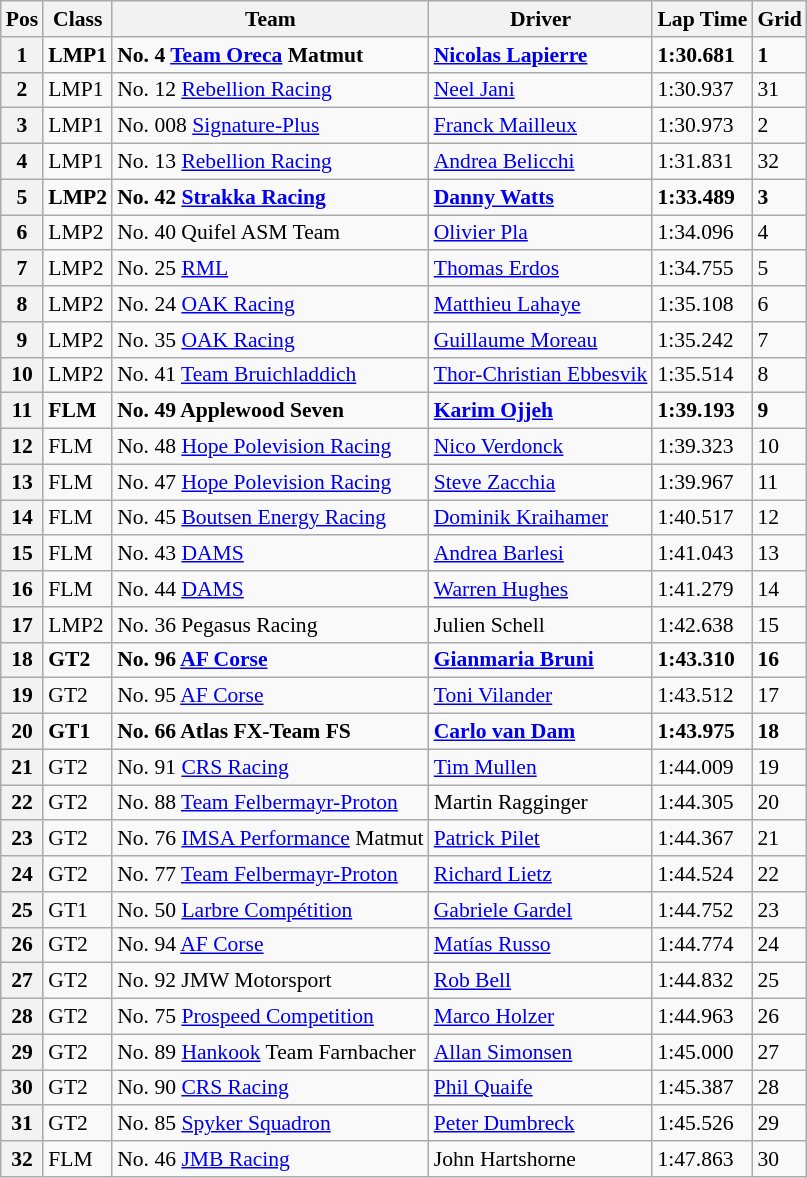<table class="wikitable" style="font-size: 90%;">
<tr>
<th>Pos</th>
<th>Class</th>
<th>Team</th>
<th>Driver</th>
<th>Lap Time</th>
<th>Grid</th>
</tr>
<tr style="font-weight:bold">
<th>1</th>
<td>LMP1</td>
<td>No. 4 <a href='#'>Team Oreca</a> Matmut</td>
<td><a href='#'>Nicolas Lapierre</a></td>
<td>1:30.681</td>
<td>1</td>
</tr>
<tr>
<th>2</th>
<td>LMP1</td>
<td>No. 12 <a href='#'>Rebellion Racing</a></td>
<td><a href='#'>Neel Jani</a></td>
<td>1:30.937</td>
<td>31</td>
</tr>
<tr>
<th>3</th>
<td>LMP1</td>
<td>No. 008 <a href='#'>Signature-Plus</a></td>
<td><a href='#'>Franck Mailleux</a></td>
<td>1:30.973</td>
<td>2</td>
</tr>
<tr>
<th>4</th>
<td>LMP1</td>
<td>No. 13 <a href='#'>Rebellion Racing</a></td>
<td><a href='#'>Andrea Belicchi</a></td>
<td>1:31.831</td>
<td>32</td>
</tr>
<tr style="font-weight:bold">
<th>5</th>
<td>LMP2</td>
<td>No. 42 <a href='#'>Strakka Racing</a></td>
<td><a href='#'>Danny Watts</a></td>
<td>1:33.489</td>
<td>3</td>
</tr>
<tr>
<th>6</th>
<td>LMP2</td>
<td>No. 40 Quifel ASM Team</td>
<td><a href='#'>Olivier Pla</a></td>
<td>1:34.096</td>
<td>4</td>
</tr>
<tr>
<th>7</th>
<td>LMP2</td>
<td>No. 25 <a href='#'>RML</a></td>
<td><a href='#'>Thomas Erdos</a></td>
<td>1:34.755</td>
<td>5</td>
</tr>
<tr>
<th>8</th>
<td>LMP2</td>
<td>No. 24 <a href='#'>OAK Racing</a></td>
<td><a href='#'>Matthieu Lahaye</a></td>
<td>1:35.108</td>
<td>6</td>
</tr>
<tr>
<th>9</th>
<td>LMP2</td>
<td>No. 35 <a href='#'>OAK Racing</a></td>
<td><a href='#'>Guillaume Moreau</a></td>
<td>1:35.242</td>
<td>7</td>
</tr>
<tr>
<th>10</th>
<td>LMP2</td>
<td>No. 41 <a href='#'>Team Bruichladdich</a></td>
<td><a href='#'>Thor-Christian Ebbesvik</a></td>
<td>1:35.514</td>
<td>8</td>
</tr>
<tr style="font-weight:bold">
<th>11</th>
<td>FLM</td>
<td>No. 49 Applewood Seven</td>
<td><a href='#'>Karim Ojjeh</a></td>
<td>1:39.193</td>
<td>9</td>
</tr>
<tr>
<th>12</th>
<td>FLM</td>
<td>No. 48 <a href='#'>Hope Polevision Racing</a></td>
<td><a href='#'>Nico Verdonck</a></td>
<td>1:39.323</td>
<td>10</td>
</tr>
<tr>
<th>13</th>
<td>FLM</td>
<td>No. 47 <a href='#'>Hope Polevision Racing</a></td>
<td><a href='#'>Steve Zacchia</a></td>
<td>1:39.967</td>
<td>11</td>
</tr>
<tr>
<th>14</th>
<td>FLM</td>
<td>No. 45 <a href='#'>Boutsen Energy Racing</a></td>
<td><a href='#'>Dominik Kraihamer</a></td>
<td>1:40.517</td>
<td>12</td>
</tr>
<tr>
<th>15</th>
<td>FLM</td>
<td>No. 43 <a href='#'>DAMS</a></td>
<td><a href='#'>Andrea Barlesi</a></td>
<td>1:41.043</td>
<td>13</td>
</tr>
<tr>
<th>16</th>
<td>FLM</td>
<td>No. 44 <a href='#'>DAMS</a></td>
<td><a href='#'>Warren Hughes</a></td>
<td>1:41.279</td>
<td>14</td>
</tr>
<tr>
<th>17</th>
<td>LMP2</td>
<td>No. 36 Pegasus Racing</td>
<td>Julien Schell</td>
<td>1:42.638</td>
<td>15</td>
</tr>
<tr style="font-weight:bold">
<th>18</th>
<td>GT2</td>
<td>No. 96 <a href='#'>AF Corse</a></td>
<td><a href='#'>Gianmaria Bruni</a></td>
<td>1:43.310</td>
<td>16</td>
</tr>
<tr>
<th>19</th>
<td>GT2</td>
<td>No. 95 <a href='#'>AF Corse</a></td>
<td><a href='#'>Toni Vilander</a></td>
<td>1:43.512</td>
<td>17</td>
</tr>
<tr style="font-weight:bold">
<th>20</th>
<td>GT1</td>
<td>No. 66 Atlas FX-Team FS</td>
<td><a href='#'>Carlo van Dam</a></td>
<td>1:43.975</td>
<td>18</td>
</tr>
<tr>
<th>21</th>
<td>GT2</td>
<td>No. 91 <a href='#'>CRS Racing</a></td>
<td><a href='#'>Tim Mullen</a></td>
<td>1:44.009</td>
<td>19</td>
</tr>
<tr>
<th>22</th>
<td>GT2</td>
<td>No. 88 <a href='#'>Team Felbermayr-Proton</a></td>
<td>Martin Ragginger</td>
<td>1:44.305</td>
<td>20</td>
</tr>
<tr>
<th>23</th>
<td>GT2</td>
<td>No. 76 <a href='#'>IMSA Performance</a> Matmut</td>
<td><a href='#'>Patrick Pilet</a></td>
<td>1:44.367</td>
<td>21</td>
</tr>
<tr>
<th>24</th>
<td>GT2</td>
<td>No. 77 <a href='#'>Team Felbermayr-Proton</a></td>
<td><a href='#'>Richard Lietz</a></td>
<td>1:44.524</td>
<td>22</td>
</tr>
<tr>
<th>25</th>
<td>GT1</td>
<td>No. 50 <a href='#'>Larbre Compétition</a></td>
<td><a href='#'>Gabriele Gardel</a></td>
<td>1:44.752</td>
<td>23</td>
</tr>
<tr>
<th>26</th>
<td>GT2</td>
<td>No. 94 <a href='#'>AF Corse</a></td>
<td><a href='#'>Matías Russo</a></td>
<td>1:44.774</td>
<td>24</td>
</tr>
<tr>
<th>27</th>
<td>GT2</td>
<td>No. 92 JMW Motorsport</td>
<td><a href='#'>Rob Bell</a></td>
<td>1:44.832</td>
<td>25</td>
</tr>
<tr>
<th>28</th>
<td>GT2</td>
<td>No. 75 <a href='#'>Prospeed Competition</a></td>
<td><a href='#'>Marco Holzer</a></td>
<td>1:44.963</td>
<td>26</td>
</tr>
<tr>
<th>29</th>
<td>GT2</td>
<td>No. 89 <a href='#'>Hankook</a> Team Farnbacher</td>
<td><a href='#'>Allan Simonsen</a></td>
<td>1:45.000</td>
<td>27</td>
</tr>
<tr>
<th>30</th>
<td>GT2</td>
<td>No. 90 <a href='#'>CRS Racing</a></td>
<td><a href='#'>Phil Quaife</a></td>
<td>1:45.387</td>
<td>28</td>
</tr>
<tr>
<th>31</th>
<td>GT2</td>
<td>No. 85 <a href='#'>Spyker Squadron</a></td>
<td><a href='#'>Peter Dumbreck</a></td>
<td>1:45.526</td>
<td>29</td>
</tr>
<tr>
<th>32</th>
<td>FLM</td>
<td>No. 46 <a href='#'>JMB Racing</a></td>
<td>John Hartshorne</td>
<td>1:47.863</td>
<td>30</td>
</tr>
</table>
